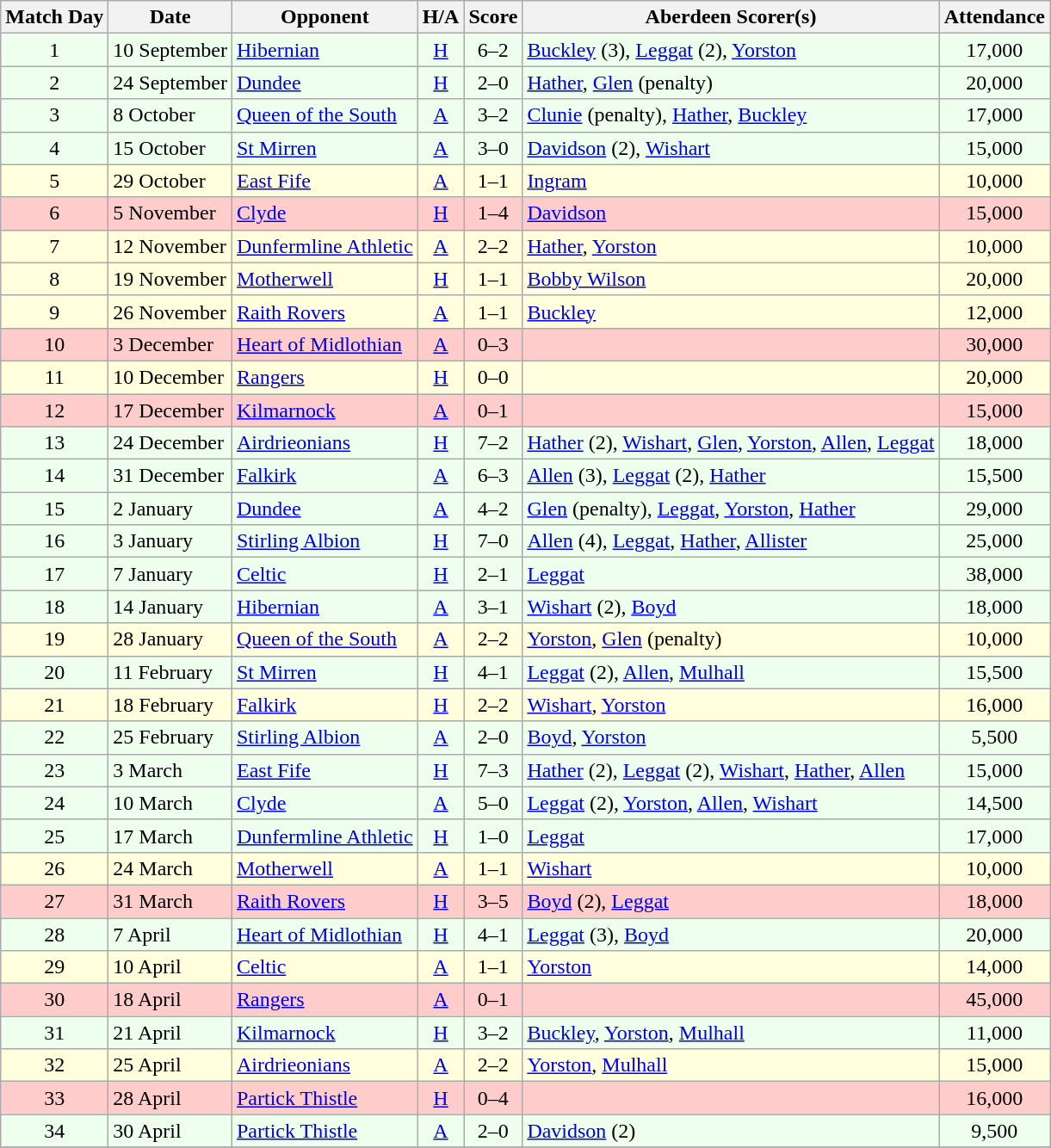<table class="wikitable" style="text-align:center">
<tr>
<th>Match Day</th>
<th>Date</th>
<th>Opponent</th>
<th>H/A</th>
<th>Score</th>
<th>Aberdeen Scorer(s)</th>
<th>Attendance</th>
</tr>
<tr bgcolor=#EEFFEE>
<td>1</td>
<td align=left>10 September</td>
<td align=left><a href='#'>Hibernian</a></td>
<td><a href='#'>H</a></td>
<td>6–2</td>
<td align=left><a href='#'>Buckley</a> (3), <a href='#'>Leggat</a> (2), <a href='#'>Yorston</a></td>
<td>17,000</td>
</tr>
<tr bgcolor=#EEFFEE>
<td>2</td>
<td align=left>24 September</td>
<td align=left><a href='#'>Dundee</a></td>
<td><a href='#'>H</a></td>
<td>2–0</td>
<td align=left><a href='#'>Hather</a>, <a href='#'>Glen</a> (penalty)</td>
<td>20,000</td>
</tr>
<tr bgcolor=#EEFFEE>
<td>3</td>
<td align=left>8 October</td>
<td align=left><a href='#'>Queen of the South</a></td>
<td><a href='#'>A</a></td>
<td>3–2</td>
<td align=left><a href='#'>Clunie</a> (penalty), <a href='#'>Hather</a>, <a href='#'>Buckley</a></td>
<td>17,000</td>
</tr>
<tr bgcolor=#EEFFEE>
<td>4</td>
<td align=left>15 October</td>
<td align=left><a href='#'>St Mirren</a></td>
<td><a href='#'>A</a></td>
<td>3–0</td>
<td align=left><a href='#'>Davidson</a> (2), <a href='#'>Wishart</a></td>
<td>15,000</td>
</tr>
<tr bgcolor=#FFFFDD>
<td>5</td>
<td align=left>29 October</td>
<td align=left><a href='#'>East Fife</a></td>
<td><a href='#'>A</a></td>
<td>1–1</td>
<td align=left><a href='#'>Ingram</a></td>
<td>10,000</td>
</tr>
<tr bgcolor=#FFCCCC>
<td>6</td>
<td align=left>5 November</td>
<td align=left><a href='#'>Clyde</a></td>
<td><a href='#'>H</a></td>
<td>1–4</td>
<td align=left><a href='#'>Davidson</a></td>
<td>15,000</td>
</tr>
<tr bgcolor=#FFFFDD>
<td>7</td>
<td align=left>12 November</td>
<td align=left><a href='#'>Dunfermline Athletic</a></td>
<td><a href='#'>A</a></td>
<td>2–2</td>
<td align=left><a href='#'>Hather</a>, <a href='#'>Yorston</a></td>
<td>10,000</td>
</tr>
<tr bgcolor=#FFFFDD>
<td>8</td>
<td align=left>19 November</td>
<td align=left><a href='#'>Motherwell</a></td>
<td><a href='#'>H</a></td>
<td>1–1</td>
<td align=left><a href='#'>Bobby Wilson</a></td>
<td>20,000</td>
</tr>
<tr bgcolor=#FFFFDD>
<td>9</td>
<td align=left>26 November</td>
<td align=left><a href='#'>Raith Rovers</a></td>
<td><a href='#'>A</a></td>
<td>1–1</td>
<td align=left><a href='#'>Buckley</a></td>
<td>12,000</td>
</tr>
<tr bgcolor=#FFCCCC>
<td>10</td>
<td align=left>3 December</td>
<td align=left><a href='#'>Heart of Midlothian</a></td>
<td><a href='#'>A</a></td>
<td>0–3</td>
<td align=left></td>
<td>30,000</td>
</tr>
<tr bgcolor=#FFFFDD>
<td>11</td>
<td align=left>10 December</td>
<td align=left><a href='#'>Rangers</a></td>
<td><a href='#'>H</a></td>
<td>0–0</td>
<td align=left></td>
<td>20,000</td>
</tr>
<tr bgcolor=#FFCCCC>
<td>12</td>
<td align=left>17 December</td>
<td align=left><a href='#'>Kilmarnock</a></td>
<td><a href='#'>A</a></td>
<td>0–1</td>
<td align=left></td>
<td>15,000</td>
</tr>
<tr bgcolor=#EEFFEE>
<td>13</td>
<td align=left>24 December</td>
<td align=left><a href='#'>Airdrieonians</a></td>
<td><a href='#'>H</a></td>
<td>7–2</td>
<td align=left><a href='#'>Hather</a> (2), <a href='#'>Wishart</a>, <a href='#'>Glen</a>, <a href='#'>Yorston</a>, <a href='#'>Allen</a>, <a href='#'>Leggat</a></td>
<td>18,000</td>
</tr>
<tr bgcolor=#EEFFEE>
<td>14</td>
<td align=left>31 December</td>
<td align=left><a href='#'>Falkirk</a></td>
<td><a href='#'>A</a></td>
<td>6–3</td>
<td align=left><a href='#'>Allen</a> (3), <a href='#'>Leggat</a> (2), <a href='#'>Hather</a></td>
<td>15,500</td>
</tr>
<tr bgcolor=#EEFFEE>
<td>15</td>
<td align=left>2 January</td>
<td align=left><a href='#'>Dundee</a></td>
<td><a href='#'>A</a></td>
<td>4–2</td>
<td align=left><a href='#'>Glen</a> (penalty), <a href='#'>Leggat</a>, <a href='#'>Yorston</a>, <a href='#'>Hather</a></td>
<td>29,000</td>
</tr>
<tr bgcolor=#EEFFEE>
<td>16</td>
<td align=left>3 January</td>
<td align=left><a href='#'>Stirling Albion</a></td>
<td><a href='#'>H</a></td>
<td>7–0</td>
<td align=left><a href='#'>Allen</a> (4), <a href='#'>Leggat</a>, <a href='#'>Hather</a>, <a href='#'>Allister</a></td>
<td>25,000</td>
</tr>
<tr bgcolor=#EEFFEE>
<td>17</td>
<td align=left>7 January</td>
<td align=left><a href='#'>Celtic</a></td>
<td><a href='#'>H</a></td>
<td>2–1</td>
<td align=left><a href='#'>Leggat</a></td>
<td>38,000</td>
</tr>
<tr bgcolor=#EEFFEE>
<td>18</td>
<td align=left>14 January</td>
<td align=left><a href='#'>Hibernian</a></td>
<td><a href='#'>A</a></td>
<td>3–1</td>
<td align=left><a href='#'>Wishart</a> (2), <a href='#'>Boyd</a></td>
<td>18,000</td>
</tr>
<tr bgcolor=#FFFFDD>
<td>19</td>
<td align=left>28 January</td>
<td align=left><a href='#'>Queen of the South</a></td>
<td><a href='#'>A</a></td>
<td>2–2</td>
<td align=left><a href='#'>Yorston</a>, <a href='#'>Glen</a> (penalty)</td>
<td>10,000</td>
</tr>
<tr bgcolor=#EEFFEE>
<td>20</td>
<td align=left>11 February</td>
<td align=left><a href='#'>St Mirren</a></td>
<td><a href='#'>H</a></td>
<td>4–1</td>
<td align=left><a href='#'>Leggat</a> (2), <a href='#'>Allen</a>, <a href='#'>Mulhall</a></td>
<td>15,500</td>
</tr>
<tr bgcolor=#FFFFDD>
<td>21</td>
<td align=left>18 February</td>
<td align=left><a href='#'>Falkirk</a></td>
<td><a href='#'>H</a></td>
<td>2–2</td>
<td align=left><a href='#'>Wishart</a>, <a href='#'>Yorston</a></td>
<td>16,000</td>
</tr>
<tr bgcolor=#EEFFEE>
<td>22</td>
<td align=left>25 February</td>
<td align=left><a href='#'>Stirling Albion</a></td>
<td><a href='#'>A</a></td>
<td>2–0</td>
<td align=left><a href='#'>Boyd</a>, <a href='#'>Yorston</a></td>
<td>5,500</td>
</tr>
<tr bgcolor=#EEFFEE>
<td>23</td>
<td align=left>3 March</td>
<td align=left><a href='#'>East Fife</a></td>
<td><a href='#'>H</a></td>
<td>7–3</td>
<td align=left><a href='#'>Hather</a> (2), <a href='#'>Leggat</a> (2), <a href='#'>Wishart</a>, <a href='#'>Hather</a>, <a href='#'>Allen</a></td>
<td>15,000</td>
</tr>
<tr bgcolor=#EEFFEE>
<td>24</td>
<td align=left>10 March</td>
<td align=left><a href='#'>Clyde</a></td>
<td><a href='#'>A</a></td>
<td>5–0</td>
<td align=left><a href='#'>Leggat</a> (2), <a href='#'>Yorston</a>, <a href='#'>Allen</a>, <a href='#'>Wishart</a></td>
<td>14,500</td>
</tr>
<tr bgcolor=#EEFFEE>
<td>25</td>
<td align=left>17 March</td>
<td align=left><a href='#'>Dunfermline Athletic</a></td>
<td><a href='#'>H</a></td>
<td>1–0</td>
<td align=left><a href='#'>Leggat</a></td>
<td>17,000</td>
</tr>
<tr bgcolor=#FFFFDD>
<td>26</td>
<td align=left>24 March</td>
<td align=left><a href='#'>Motherwell</a></td>
<td><a href='#'>A</a></td>
<td>1–1</td>
<td align=left><a href='#'>Wishart</a></td>
<td>10,000</td>
</tr>
<tr bgcolor=#FFCCCC>
<td>27</td>
<td align=left>31 March</td>
<td align=left><a href='#'>Raith Rovers</a></td>
<td><a href='#'>H</a></td>
<td>3–5</td>
<td align=left><a href='#'>Boyd</a> (2), <a href='#'>Leggat</a></td>
<td>18,000</td>
</tr>
<tr bgcolor=#EEFFEE>
<td>28</td>
<td align=left>7 April</td>
<td align=left><a href='#'>Heart of Midlothian</a></td>
<td><a href='#'>H</a></td>
<td>4–1</td>
<td align=left><a href='#'>Leggat</a> (3), <a href='#'>Boyd</a></td>
<td>20,000</td>
</tr>
<tr bgcolor=#FFFFDD>
<td>29</td>
<td align=left>10 April</td>
<td align=left><a href='#'>Celtic</a></td>
<td><a href='#'>A</a></td>
<td>1–1</td>
<td align=left><a href='#'>Yorston</a></td>
<td>14,000</td>
</tr>
<tr bgcolor=#FFCCCC>
<td>30</td>
<td align=left>18 April</td>
<td align=left><a href='#'>Rangers</a></td>
<td><a href='#'>A</a></td>
<td>0–1</td>
<td align=left></td>
<td>45,000</td>
</tr>
<tr bgcolor=#EEFFEE>
<td>31</td>
<td align=left>21 April</td>
<td align=left><a href='#'>Kilmarnock</a></td>
<td><a href='#'>H</a></td>
<td>3–2</td>
<td align=left><a href='#'>Buckley</a>, <a href='#'>Yorston</a>, <a href='#'>Mulhall</a></td>
<td>11,000</td>
</tr>
<tr bgcolor=#FFFFDD>
<td>32</td>
<td align=left>25 April</td>
<td align=left><a href='#'>Airdrieonians</a></td>
<td><a href='#'>A</a></td>
<td>2–2</td>
<td align=left><a href='#'>Yorston</a>, <a href='#'>Mulhall</a></td>
<td>15,000</td>
</tr>
<tr bgcolor=#FFCCCC>
<td>33</td>
<td align=left>28 April</td>
<td align=left><a href='#'>Partick Thistle</a></td>
<td><a href='#'>H</a></td>
<td>0–4</td>
<td align=left></td>
<td>16,000</td>
</tr>
<tr bgcolor=#EEFFEE>
<td>34</td>
<td align=left>30 April</td>
<td align=left><a href='#'>Partick Thistle</a></td>
<td><a href='#'>A</a></td>
<td>2–0</td>
<td align=left><a href='#'>Davidson</a> (2)</td>
<td>9,500</td>
</tr>
<tr>
</tr>
</table>
